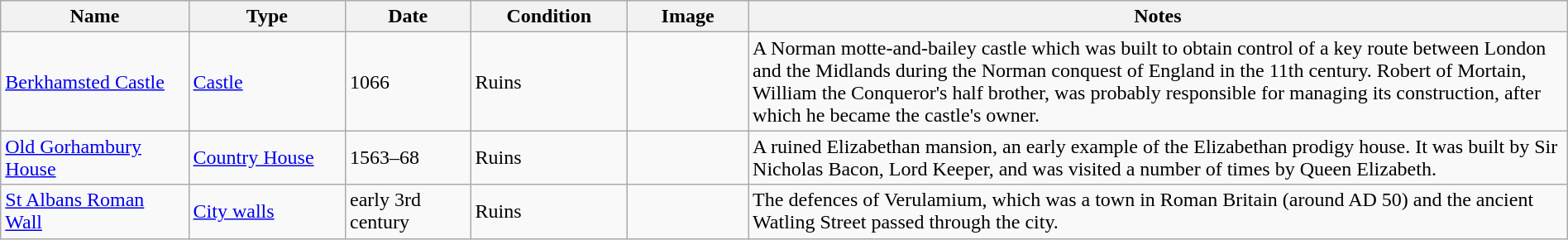<table class="wikitable sortable" width="100%">
<tr>
<th width="12%">Name</th>
<th width="10%">Type</th>
<th width="8%">Date</th>
<th width="10%">Condition</th>
<th class="unsortable" width="90px">Image</th>
<th class="unsortable">Notes</th>
</tr>
<tr>
<td><a href='#'>Berkhamsted Castle</a></td>
<td><a href='#'>Castle</a></td>
<td>1066</td>
<td>Ruins</td>
<td></td>
<td>A Norman motte-and-bailey castle which was built to obtain control of a key route between London and the Midlands during the Norman conquest of England in the 11th century. Robert of Mortain, William the Conqueror's half brother, was probably responsible for managing its construction, after which he became the castle's owner.</td>
</tr>
<tr>
<td><a href='#'>Old Gorhambury House</a></td>
<td><a href='#'>Country House</a></td>
<td>1563–68</td>
<td>Ruins</td>
<td></td>
<td>A ruined Elizabethan mansion, an early example of the Elizabethan prodigy house. It was built by Sir Nicholas Bacon, Lord Keeper, and was visited a number of times by Queen Elizabeth.</td>
</tr>
<tr>
<td><a href='#'>St Albans Roman Wall</a></td>
<td><a href='#'>City walls</a></td>
<td>early 3rd century</td>
<td>Ruins</td>
<td></td>
<td>The defences of Verulamium, which was a town in Roman Britain (around AD 50) and the ancient Watling Street passed through the city.</td>
</tr>
</table>
